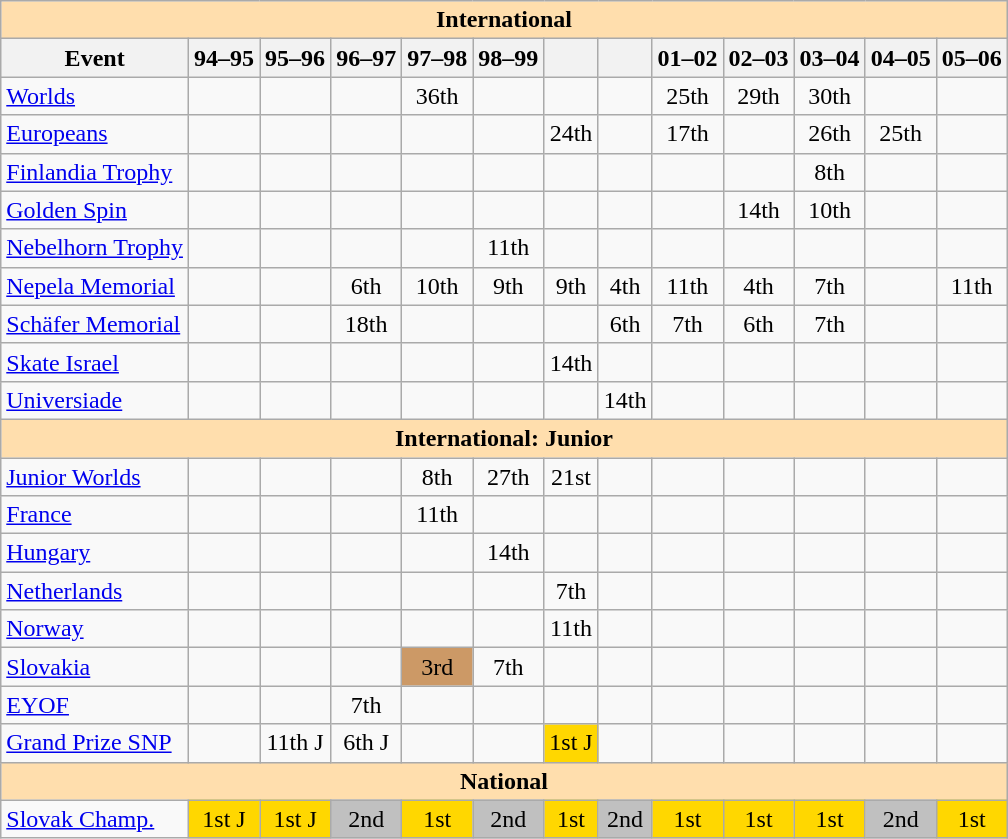<table class="wikitable" style="text-align:center">
<tr>
<th colspan="13" style="background-color: #ffdead; " align="center">International</th>
</tr>
<tr>
<th>Event</th>
<th>94–95</th>
<th>95–96</th>
<th>96–97</th>
<th>97–98</th>
<th>98–99</th>
<th></th>
<th></th>
<th>01–02</th>
<th>02–03</th>
<th>03–04</th>
<th>04–05</th>
<th>05–06</th>
</tr>
<tr>
<td align=left><a href='#'>Worlds</a></td>
<td></td>
<td></td>
<td></td>
<td>36th</td>
<td></td>
<td></td>
<td></td>
<td>25th</td>
<td>29th</td>
<td>30th</td>
<td></td>
<td></td>
</tr>
<tr>
<td align=left><a href='#'>Europeans</a></td>
<td></td>
<td></td>
<td></td>
<td></td>
<td></td>
<td>24th</td>
<td></td>
<td>17th</td>
<td></td>
<td>26th</td>
<td>25th</td>
<td></td>
</tr>
<tr>
<td align=left><a href='#'>Finlandia Trophy</a></td>
<td></td>
<td></td>
<td></td>
<td></td>
<td></td>
<td></td>
<td></td>
<td></td>
<td></td>
<td>8th</td>
<td></td>
<td></td>
</tr>
<tr>
<td align=left><a href='#'>Golden Spin</a></td>
<td></td>
<td></td>
<td></td>
<td></td>
<td></td>
<td></td>
<td></td>
<td></td>
<td>14th</td>
<td>10th</td>
<td></td>
<td></td>
</tr>
<tr>
<td align=left><a href='#'>Nebelhorn Trophy</a></td>
<td></td>
<td></td>
<td></td>
<td></td>
<td>11th</td>
<td></td>
<td></td>
<td></td>
<td></td>
<td></td>
<td></td>
<td></td>
</tr>
<tr>
<td align=left><a href='#'>Nepela Memorial</a></td>
<td></td>
<td></td>
<td>6th</td>
<td>10th</td>
<td>9th</td>
<td>9th</td>
<td>4th</td>
<td>11th</td>
<td>4th</td>
<td>7th</td>
<td></td>
<td>11th</td>
</tr>
<tr>
<td align=left><a href='#'>Schäfer Memorial</a></td>
<td></td>
<td></td>
<td>18th</td>
<td></td>
<td></td>
<td></td>
<td>6th</td>
<td>7th</td>
<td>6th</td>
<td>7th</td>
<td></td>
<td></td>
</tr>
<tr>
<td align=left><a href='#'>Skate Israel</a></td>
<td></td>
<td></td>
<td></td>
<td></td>
<td></td>
<td>14th</td>
<td></td>
<td></td>
<td></td>
<td></td>
<td></td>
<td></td>
</tr>
<tr>
<td align=left><a href='#'>Universiade</a></td>
<td></td>
<td></td>
<td></td>
<td></td>
<td></td>
<td></td>
<td>14th</td>
<td></td>
<td></td>
<td></td>
<td></td>
<td></td>
</tr>
<tr>
<th colspan="13" style="background-color: #ffdead; " align="center">International: Junior</th>
</tr>
<tr>
<td align=left><a href='#'>Junior Worlds</a></td>
<td></td>
<td></td>
<td></td>
<td>8th</td>
<td>27th</td>
<td>21st</td>
<td></td>
<td></td>
<td></td>
<td></td>
<td></td>
<td></td>
</tr>
<tr>
<td align=left> <a href='#'>France</a></td>
<td></td>
<td></td>
<td></td>
<td>11th</td>
<td></td>
<td></td>
<td></td>
<td></td>
<td></td>
<td></td>
<td></td>
<td></td>
</tr>
<tr>
<td align=left> <a href='#'>Hungary</a></td>
<td></td>
<td></td>
<td></td>
<td></td>
<td>14th</td>
<td></td>
<td></td>
<td></td>
<td></td>
<td></td>
<td></td>
<td></td>
</tr>
<tr>
<td align=left> <a href='#'>Netherlands</a></td>
<td></td>
<td></td>
<td></td>
<td></td>
<td></td>
<td>7th</td>
<td></td>
<td></td>
<td></td>
<td></td>
<td></td>
<td></td>
</tr>
<tr>
<td align=left> <a href='#'>Norway</a></td>
<td></td>
<td></td>
<td></td>
<td></td>
<td></td>
<td>11th</td>
<td></td>
<td></td>
<td></td>
<td></td>
<td></td>
<td></td>
</tr>
<tr>
<td align=left> <a href='#'>Slovakia</a></td>
<td></td>
<td></td>
<td></td>
<td bgcolor=cc9966>3rd</td>
<td>7th</td>
<td></td>
<td></td>
<td></td>
<td></td>
<td></td>
<td></td>
<td></td>
</tr>
<tr>
<td align=left><a href='#'>EYOF</a></td>
<td></td>
<td></td>
<td>7th</td>
<td></td>
<td></td>
<td></td>
<td></td>
<td></td>
<td></td>
<td></td>
<td></td>
<td></td>
</tr>
<tr>
<td align=left><a href='#'>Grand Prize SNP</a></td>
<td></td>
<td>11th J</td>
<td>6th J</td>
<td></td>
<td></td>
<td bgcolor=gold>1st J</td>
<td></td>
<td></td>
<td></td>
<td></td>
<td></td>
<td></td>
</tr>
<tr>
<th colspan="13" style="background-color: #ffdead; " align="center">National</th>
</tr>
<tr>
<td align=left><a href='#'>Slovak Champ.</a></td>
<td bgcolor="gold">1st J</td>
<td bgcolor=gold>1st J</td>
<td bgcolor=silver>2nd</td>
<td bgcolor=gold>1st</td>
<td bgcolor=silver>2nd</td>
<td bgcolor=gold>1st</td>
<td bgcolor=silver>2nd</td>
<td bgcolor=gold>1st</td>
<td bgcolor=gold>1st</td>
<td bgcolor=gold>1st</td>
<td bgcolor=silver>2nd</td>
<td bgcolor=gold>1st</td>
</tr>
</table>
